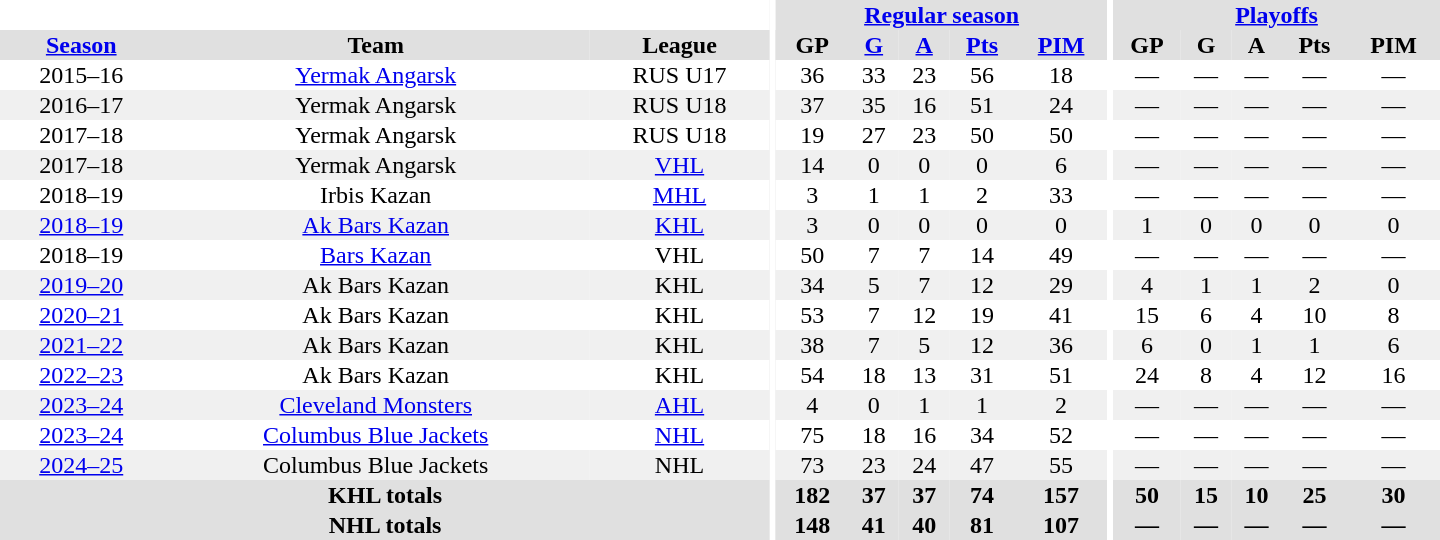<table border="0" cellpadding="1" cellspacing="0" style="text-align:center; width:60em">
<tr bgcolor="#e0e0e0">
<th colspan="3" bgcolor="#ffffff"></th>
<th rowspan="99" bgcolor="#ffffff"></th>
<th colspan="5"><a href='#'>Regular season</a></th>
<th rowspan="99" bgcolor="#ffffff"></th>
<th colspan="5"><a href='#'>Playoffs</a></th>
</tr>
<tr bgcolor="#e0e0e0">
<th><a href='#'>Season</a></th>
<th>Team</th>
<th>League</th>
<th>GP</th>
<th><a href='#'>G</a></th>
<th><a href='#'>A</a></th>
<th><a href='#'>Pts</a></th>
<th><a href='#'>PIM</a></th>
<th>GP</th>
<th>G</th>
<th>A</th>
<th>Pts</th>
<th>PIM</th>
</tr>
<tr>
<td>2015–16</td>
<td><a href='#'>Yermak Angarsk</a></td>
<td>RUS U17</td>
<td>36</td>
<td>33</td>
<td>23</td>
<td>56</td>
<td>18</td>
<td>—</td>
<td>—</td>
<td>—</td>
<td>—</td>
<td>—</td>
</tr>
<tr bgcolor="#f0f0f0">
<td>2016–17</td>
<td>Yermak Angarsk</td>
<td>RUS U18</td>
<td>37</td>
<td>35</td>
<td>16</td>
<td>51</td>
<td>24</td>
<td>—</td>
<td>—</td>
<td>—</td>
<td>—</td>
<td>—</td>
</tr>
<tr>
<td>2017–18</td>
<td>Yermak Angarsk</td>
<td>RUS U18</td>
<td>19</td>
<td>27</td>
<td>23</td>
<td>50</td>
<td>50</td>
<td>—</td>
<td>—</td>
<td>—</td>
<td>—</td>
<td>—</td>
</tr>
<tr bgcolor="#f0f0f0">
<td>2017–18</td>
<td>Yermak Angarsk</td>
<td><a href='#'>VHL</a></td>
<td>14</td>
<td>0</td>
<td>0</td>
<td>0</td>
<td>6</td>
<td>—</td>
<td>—</td>
<td>—</td>
<td>—</td>
<td>—</td>
</tr>
<tr>
<td>2018–19</td>
<td>Irbis Kazan</td>
<td><a href='#'>MHL</a></td>
<td>3</td>
<td>1</td>
<td>1</td>
<td>2</td>
<td>33</td>
<td>—</td>
<td>—</td>
<td>—</td>
<td>—</td>
<td>—</td>
</tr>
<tr bgcolor="#f0f0f0">
<td><a href='#'>2018–19</a></td>
<td><a href='#'>Ak Bars Kazan</a></td>
<td><a href='#'>KHL</a></td>
<td>3</td>
<td>0</td>
<td>0</td>
<td>0</td>
<td>0</td>
<td>1</td>
<td>0</td>
<td>0</td>
<td>0</td>
<td>0</td>
</tr>
<tr>
<td>2018–19</td>
<td><a href='#'>Bars Kazan</a></td>
<td>VHL</td>
<td>50</td>
<td>7</td>
<td>7</td>
<td>14</td>
<td>49</td>
<td>—</td>
<td>—</td>
<td>—</td>
<td>—</td>
<td>—</td>
</tr>
<tr bgcolor="#f0f0f0">
<td><a href='#'>2019–20</a></td>
<td>Ak Bars Kazan</td>
<td>KHL</td>
<td>34</td>
<td>5</td>
<td>7</td>
<td>12</td>
<td>29</td>
<td>4</td>
<td>1</td>
<td>1</td>
<td>2</td>
<td>0</td>
</tr>
<tr>
<td><a href='#'>2020–21</a></td>
<td>Ak Bars Kazan</td>
<td>KHL</td>
<td>53</td>
<td>7</td>
<td>12</td>
<td>19</td>
<td>41</td>
<td>15</td>
<td>6</td>
<td>4</td>
<td>10</td>
<td>8</td>
</tr>
<tr bgcolor="#f0f0f0">
<td><a href='#'>2021–22</a></td>
<td>Ak Bars Kazan</td>
<td>KHL</td>
<td>38</td>
<td>7</td>
<td>5</td>
<td>12</td>
<td>36</td>
<td>6</td>
<td>0</td>
<td>1</td>
<td>1</td>
<td>6</td>
</tr>
<tr>
<td><a href='#'>2022–23</a></td>
<td>Ak Bars Kazan</td>
<td>KHL</td>
<td>54</td>
<td>18</td>
<td>13</td>
<td>31</td>
<td>51</td>
<td>24</td>
<td>8</td>
<td>4</td>
<td>12</td>
<td>16</td>
</tr>
<tr bgcolor="#f0f0f0">
<td><a href='#'>2023–24</a></td>
<td><a href='#'>Cleveland Monsters</a></td>
<td><a href='#'>AHL</a></td>
<td>4</td>
<td>0</td>
<td>1</td>
<td>1</td>
<td>2</td>
<td>—</td>
<td>—</td>
<td>—</td>
<td>—</td>
<td>—</td>
</tr>
<tr>
<td><a href='#'>2023–24</a></td>
<td><a href='#'>Columbus Blue Jackets</a></td>
<td><a href='#'>NHL</a></td>
<td>75</td>
<td>18</td>
<td>16</td>
<td>34</td>
<td>52</td>
<td>—</td>
<td>—</td>
<td>—</td>
<td>—</td>
<td>—</td>
</tr>
<tr bgcolor="#f0f0f0">
<td><a href='#'>2024–25</a></td>
<td>Columbus Blue Jackets</td>
<td>NHL</td>
<td>73</td>
<td>23</td>
<td>24</td>
<td>47</td>
<td>55</td>
<td>—</td>
<td>—</td>
<td>—</td>
<td>—</td>
<td>—</td>
</tr>
<tr bgcolor="#e0e0e0">
<th colspan="3">KHL totals</th>
<th>182</th>
<th>37</th>
<th>37</th>
<th>74</th>
<th>157</th>
<th>50</th>
<th>15</th>
<th>10</th>
<th>25</th>
<th>30</th>
</tr>
<tr bgcolor="#e0e0e0">
<th colspan="3">NHL totals</th>
<th>148</th>
<th>41</th>
<th>40</th>
<th>81</th>
<th>107</th>
<th>—</th>
<th>—</th>
<th>—</th>
<th>—</th>
<th>—</th>
</tr>
</table>
